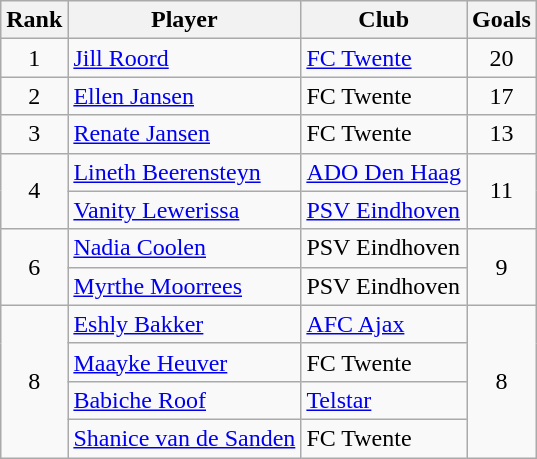<table class="wikitable sortable" style="text-align:center">
<tr>
<th>Rank</th>
<th>Player</th>
<th>Club</th>
<th>Goals</th>
</tr>
<tr>
<td>1</td>
<td align="left"> <a href='#'>Jill Roord</a></td>
<td align="left"><a href='#'>FC Twente</a></td>
<td>20</td>
</tr>
<tr>
<td>2</td>
<td align="left"> <a href='#'>Ellen Jansen</a></td>
<td align="left">FC Twente</td>
<td>17</td>
</tr>
<tr>
<td>3</td>
<td align="left"> <a href='#'>Renate Jansen</a></td>
<td align="left">FC Twente</td>
<td>13</td>
</tr>
<tr>
<td rowspan=2>4</td>
<td align="left"> <a href='#'>Lineth Beerensteyn</a></td>
<td align="left"><a href='#'>ADO Den Haag</a></td>
<td rowspan=2>11</td>
</tr>
<tr>
<td align="left"> <a href='#'>Vanity Lewerissa</a></td>
<td align="left"><a href='#'>PSV Eindhoven</a></td>
</tr>
<tr>
<td rowspan=2>6</td>
<td align="left"> <a href='#'>Nadia Coolen</a></td>
<td align="left">PSV Eindhoven</td>
<td rowspan=2>9</td>
</tr>
<tr>
<td align="left"> <a href='#'>Myrthe Moorrees</a></td>
<td align="left">PSV Eindhoven</td>
</tr>
<tr>
<td rowspan=4>8</td>
<td align="left"> <a href='#'>Eshly Bakker</a></td>
<td align="left"><a href='#'>AFC Ajax</a></td>
<td rowspan=4>8</td>
</tr>
<tr>
<td align="left"> <a href='#'>Maayke Heuver</a></td>
<td align="left">FC Twente</td>
</tr>
<tr>
<td align="left"> <a href='#'>Babiche Roof</a></td>
<td align="left"><a href='#'>Telstar</a></td>
</tr>
<tr>
<td align="left"> <a href='#'>Shanice van de Sanden</a></td>
<td align="left">FC Twente</td>
</tr>
</table>
